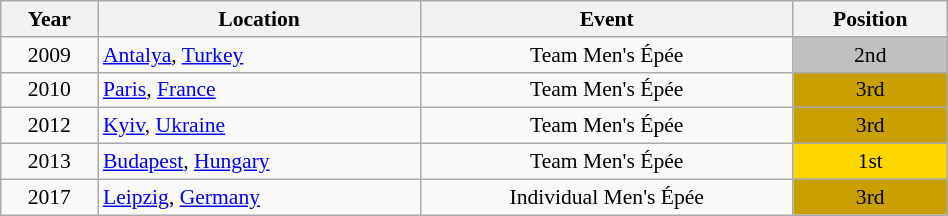<table class="wikitable" width="50%" style="font-size:90%; text-align:center;">
<tr>
<th>Year</th>
<th>Location</th>
<th>Event</th>
<th>Position</th>
</tr>
<tr>
<td>2009</td>
<td rowspan="1" align="left"> <a href='#'>Antalya</a>, <a href='#'>Turkey</a></td>
<td>Team Men's Épée</td>
<td bgcolor="silver">2nd</td>
</tr>
<tr>
<td rowspan="1">2010</td>
<td rowspan="1" align="left"> <a href='#'>Paris</a>, <a href='#'>France</a></td>
<td>Team Men's Épée</td>
<td bgcolor="caramel">3rd</td>
</tr>
<tr>
<td rowspan="1">2012</td>
<td rowspan="1" align="left"> <a href='#'>Kyiv</a>, <a href='#'>Ukraine</a></td>
<td>Team Men's Épée</td>
<td bgcolor="caramel">3rd</td>
</tr>
<tr>
<td>2013</td>
<td rowspan="1" align="left"> <a href='#'>Budapest</a>, <a href='#'>Hungary</a></td>
<td>Team Men's Épée</td>
<td bgcolor="gold">1st</td>
</tr>
<tr>
<td>2017</td>
<td rowspan="1" align="left"> <a href='#'>Leipzig</a>, <a href='#'>Germany</a></td>
<td>Individual Men's Épée</td>
<td bgcolor="caramel">3rd</td>
</tr>
</table>
